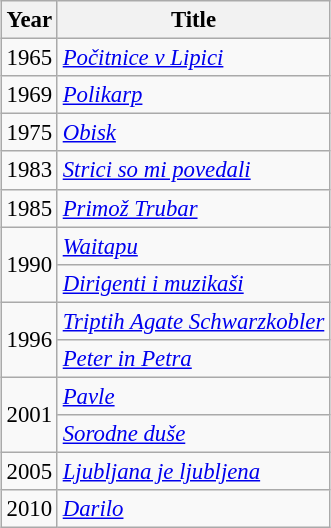<table>
<tr valign = "top">
<td><br><table class="wikitable" style="font-size:95%;">
<tr class="hintergrundfarbe5">
<th>Year</th>
<th>Title</th>
</tr>
<tr>
<td>1965</td>
<td><em><a href='#'>Počitnice v Lipici</a></em></td>
</tr>
<tr>
<td>1969</td>
<td><em><a href='#'>Polikarp</a></em></td>
</tr>
<tr>
<td>1975</td>
<td><em><a href='#'>Obisk</a></em></td>
</tr>
<tr>
<td>1983</td>
<td><em><a href='#'>Strici so mi povedali</a></em></td>
</tr>
<tr>
<td>1985</td>
<td><em><a href='#'>Primož Trubar</a></em></td>
</tr>
<tr>
<td rowspan="2">1990</td>
<td><em><a href='#'>Waitapu</a></em></td>
</tr>
<tr>
<td><em><a href='#'>Dirigenti i muzikaši</a></em></td>
</tr>
<tr>
<td rowspan="2">1996</td>
<td><em><a href='#'>Triptih Agate Schwarzkobler</a></em></td>
</tr>
<tr>
<td><em><a href='#'>Peter in Petra</a></em></td>
</tr>
<tr>
<td rowspan="2">2001</td>
<td><em><a href='#'>Pavle</a></em></td>
</tr>
<tr>
<td><em><a href='#'>Sorodne duše</a></em></td>
</tr>
<tr>
<td>2005</td>
<td><em><a href='#'>Ljubljana je ljubljena</a></em></td>
</tr>
<tr>
<td>2010</td>
<td><em><a href='#'>Darilo</a></em></td>
</tr>
</table>
</td>
</tr>
</table>
